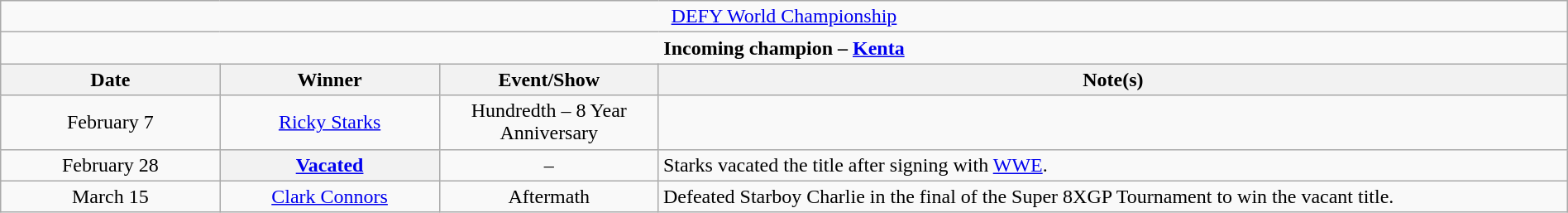<table class="wikitable" style="text-align:center; width:100%;">
<tr>
<td colspan="4" style="text-align: center;"><a href='#'>DEFY World Championship</a></td>
</tr>
<tr>
<td colspan="4" style="text-align: center;"><strong>Incoming champion – <a href='#'>Kenta</a></strong></td>
</tr>
<tr>
<th width=14%>Date</th>
<th width=14%>Winner</th>
<th width=14%>Event/Show</th>
<th width=58%>Note(s)</th>
</tr>
<tr>
<td>February 7</td>
<td><a href='#'>Ricky Starks</a></td>
<td>Hundredth – 8 Year Anniversary</td>
<td></td>
</tr>
<tr>
<td>February 28</td>
<th><a href='#'>Vacated</a></th>
<td>–</td>
<td align=left>Starks vacated the title after signing with <a href='#'>WWE</a>.</td>
</tr>
<tr>
<td>March 15</td>
<td><a href='#'>Clark Connors</a></td>
<td>Aftermath</td>
<td align=left>Defeated Starboy Charlie in the final of the Super 8XGP Tournament to win the vacant title.</td>
</tr>
</table>
